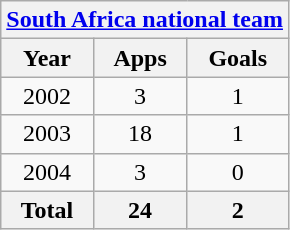<table class="wikitable" style="text-align:center">
<tr>
<th colspan=3><a href='#'>South Africa national team</a></th>
</tr>
<tr>
<th>Year</th>
<th>Apps</th>
<th>Goals</th>
</tr>
<tr>
<td>2002</td>
<td>3</td>
<td>1</td>
</tr>
<tr>
<td>2003</td>
<td>18</td>
<td>1</td>
</tr>
<tr>
<td>2004</td>
<td>3</td>
<td>0</td>
</tr>
<tr>
<th>Total</th>
<th>24</th>
<th>2</th>
</tr>
</table>
